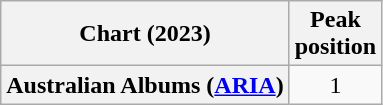<table class="wikitable plainrowheaders" style="text-align:center">
<tr>
<th scope="col">Chart (2023)</th>
<th scope="col">Peak<br>position</th>
</tr>
<tr>
<th scope="row">Australian Albums (<a href='#'>ARIA</a>)</th>
<td>1</td>
</tr>
</table>
